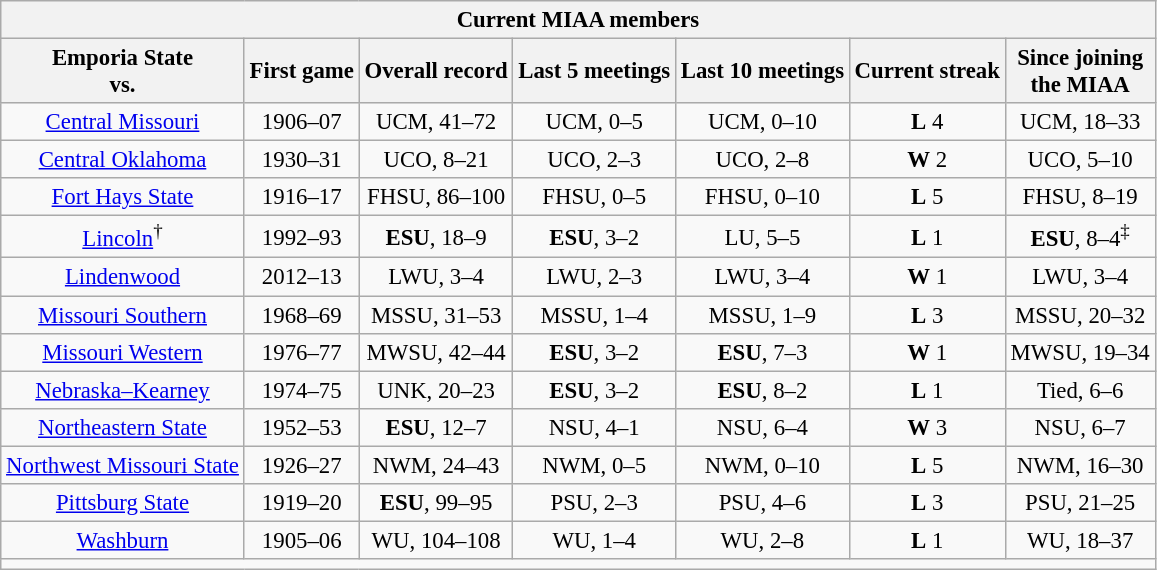<table class="wikitable" style="text-align:center; font-size:95%">
<tr>
<th colspan=7>Current MIAA members</th>
</tr>
<tr>
<th>Emporia State<br>vs.</th>
<th>First game</th>
<th>Overall record</th>
<th>Last 5 meetings</th>
<th>Last 10 meetings</th>
<th>Current streak</th>
<th>Since joining<br>the MIAA</th>
</tr>
<tr>
<td><a href='#'>Central Missouri</a></td>
<td>1906–07</td>
<td>UCM, 41–72</td>
<td>UCM, 0–5</td>
<td>UCM, 0–10</td>
<td><strong>L</strong> 4</td>
<td>UCM, 18–33</td>
</tr>
<tr>
<td><a href='#'>Central Oklahoma</a></td>
<td>1930–31</td>
<td>UCO, 8–21</td>
<td>UCO, 2–3</td>
<td>UCO, 2–8</td>
<td><strong>W</strong> 2</td>
<td>UCO, 5–10</td>
</tr>
<tr>
<td><a href='#'>Fort Hays State</a></td>
<td>1916–17</td>
<td>FHSU, 86–100</td>
<td>FHSU, 0–5</td>
<td>FHSU, 0–10</td>
<td><strong>L</strong> 5</td>
<td>FHSU, 8–19</td>
</tr>
<tr>
<td><a href='#'>Lincoln</a><sup>†</sup></td>
<td>1992–93</td>
<td><strong>ESU</strong>, 18–9</td>
<td><strong>ESU</strong>, 3–2</td>
<td>LU, 5–5</td>
<td><strong>L</strong> 1</td>
<td><strong>ESU</strong>, 8–4<sup>‡</sup></td>
</tr>
<tr>
<td><a href='#'>Lindenwood</a></td>
<td>2012–13</td>
<td>LWU, 3–4</td>
<td>LWU, 2–3</td>
<td>LWU, 3–4</td>
<td><strong>W</strong> 1</td>
<td>LWU, 3–4</td>
</tr>
<tr>
<td><a href='#'>Missouri Southern</a></td>
<td>1968–69</td>
<td>MSSU, 31–53</td>
<td>MSSU, 1–4</td>
<td>MSSU, 1–9</td>
<td><strong>L</strong> 3</td>
<td>MSSU, 20–32</td>
</tr>
<tr>
<td><a href='#'>Missouri Western</a></td>
<td>1976–77</td>
<td>MWSU, 42–44</td>
<td><strong>ESU</strong>, 3–2</td>
<td><strong>ESU</strong>, 7–3</td>
<td><strong>W</strong> 1</td>
<td>MWSU, 19–34</td>
</tr>
<tr>
<td><a href='#'>Nebraska–Kearney</a></td>
<td>1974–75</td>
<td>UNK, 20–23</td>
<td><strong>ESU</strong>, 3–2</td>
<td><strong>ESU</strong>, 8–2</td>
<td><strong>L</strong> 1</td>
<td>Tied, 6–6</td>
</tr>
<tr>
<td><a href='#'>Northeastern State</a></td>
<td>1952–53</td>
<td><strong>ESU</strong>, 12–7</td>
<td>NSU, 4–1</td>
<td>NSU, 6–4</td>
<td><strong>W</strong> 3</td>
<td>NSU, 6–7</td>
</tr>
<tr>
<td><a href='#'>Northwest Missouri State</a></td>
<td>1926–27</td>
<td>NWM, 24–43</td>
<td>NWM, 0–5</td>
<td>NWM, 0–10</td>
<td><strong>L</strong> 5</td>
<td>NWM, 16–30</td>
</tr>
<tr>
<td><a href='#'>Pittsburg State</a></td>
<td>1919–20</td>
<td><strong>ESU</strong>, 99–95</td>
<td>PSU, 2–3</td>
<td>PSU, 4–6</td>
<td><strong>L</strong> 3</td>
<td>PSU, 21–25</td>
</tr>
<tr>
<td><a href='#'>Washburn</a></td>
<td>1905–06</td>
<td>WU, 104–108</td>
<td>WU, 1–4</td>
<td>WU, 2–8</td>
<td><strong>L</strong> 1</td>
<td>WU, 18–37</td>
</tr>
<tr>
<td colspan="7"></td>
</tr>
</table>
